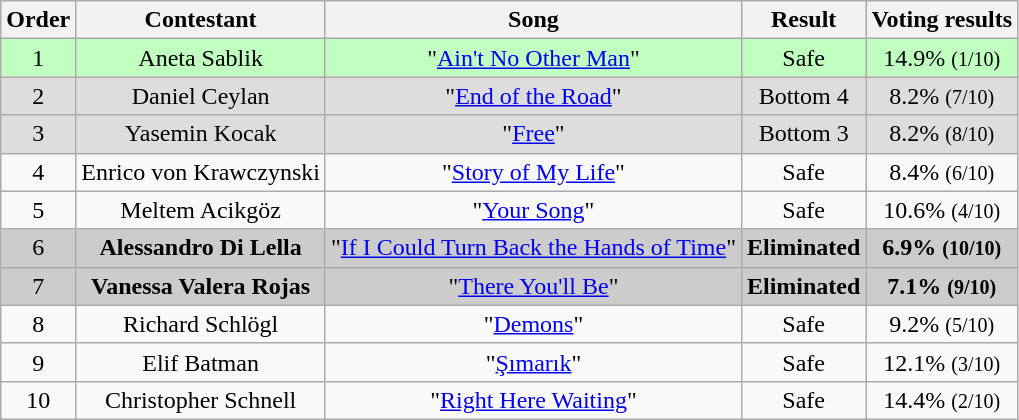<table class="wikitable" style="text-align:center;">
<tr>
<th>Order</th>
<th>Contestant</th>
<th>Song</th>
<th>Result</th>
<th>Voting results</th>
</tr>
<tr style="background:#c1ffc1;">
<td>1</td>
<td>Aneta Sablik</td>
<td>"<a href='#'>Ain't No Other Man</a>"</td>
<td>Safe</td>
<td>14.9% <small>(1/10)</small></td>
</tr>
<tr style="background:#ddd;">
<td>2</td>
<td>Daniel Ceylan</td>
<td>"<a href='#'>End of the Road</a>"</td>
<td>Bottom 4</td>
<td>8.2% <small>(7/10)</small></td>
</tr>
<tr style="background:#ddd;">
<td>3</td>
<td>Yasemin Kocak</td>
<td>"<a href='#'>Free</a>"</td>
<td>Bottom 3</td>
<td>8.2% <small>(8/10)</small></td>
</tr>
<tr>
<td>4</td>
<td>Enrico von Krawczynski</td>
<td>"<a href='#'>Story of My Life</a>"</td>
<td>Safe</td>
<td>8.4% <small>(6/10)</small></td>
</tr>
<tr>
<td>5</td>
<td>Meltem Acikgöz</td>
<td>"<a href='#'>Your Song</a>"</td>
<td>Safe</td>
<td>10.6% <small>(4/10)</small></td>
</tr>
<tr style="background:#ccc;">
<td>6</td>
<td><strong>Alessandro Di Lella</strong></td>
<td>"<a href='#'>If I Could Turn Back the Hands of Time</a>"</td>
<td><strong>Eliminated</strong></td>
<td><strong>6.9% <small>(10/10)</small></strong></td>
</tr>
<tr style="background:#ccc;">
<td>7</td>
<td><strong>Vanessa Valera Rojas</strong></td>
<td>"<a href='#'>There You'll Be</a>"</td>
<td><strong>Eliminated</strong></td>
<td><strong>7.1% <small>(9/10)</small></strong></td>
</tr>
<tr>
<td>8</td>
<td>Richard Schlögl</td>
<td>"<a href='#'>Demons</a>"</td>
<td>Safe</td>
<td>9.2% <small>(5/10)</small></td>
</tr>
<tr>
<td>9</td>
<td>Elif Batman</td>
<td>"<a href='#'>Şımarık</a>"</td>
<td>Safe</td>
<td>12.1% <small>(3/10)</small></td>
</tr>
<tr>
<td>10</td>
<td>Christopher Schnell</td>
<td>"<a href='#'>Right Here Waiting</a>"</td>
<td>Safe</td>
<td>14.4% <small>(2/10)</small></td>
</tr>
</table>
